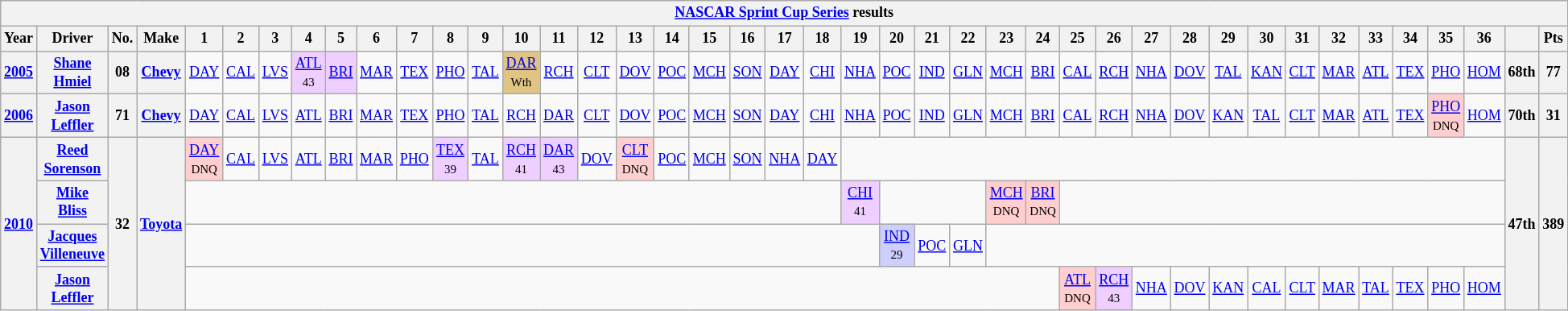<table class="wikitable" style="text-align:center; font-size:75%">
<tr>
<th colspan=45><a href='#'>NASCAR Sprint Cup Series</a> results</th>
</tr>
<tr>
<th>Year</th>
<th>Driver</th>
<th>No.</th>
<th>Make</th>
<th>1</th>
<th>2</th>
<th>3</th>
<th>4</th>
<th>5</th>
<th>6</th>
<th>7</th>
<th>8</th>
<th>9</th>
<th>10</th>
<th>11</th>
<th>12</th>
<th>13</th>
<th>14</th>
<th>15</th>
<th>16</th>
<th>17</th>
<th>18</th>
<th>19</th>
<th>20</th>
<th>21</th>
<th>22</th>
<th>23</th>
<th>24</th>
<th>25</th>
<th>26</th>
<th>27</th>
<th>28</th>
<th>29</th>
<th>30</th>
<th>31</th>
<th>32</th>
<th>33</th>
<th>34</th>
<th>35</th>
<th>36</th>
<th></th>
<th>Pts</th>
</tr>
<tr>
<th><a href='#'>2005</a></th>
<th><a href='#'>Shane Hmiel</a></th>
<th>08</th>
<th><a href='#'>Chevy</a></th>
<td><a href='#'>DAY</a></td>
<td><a href='#'>CAL</a></td>
<td><a href='#'>LVS</a></td>
<td style="background:#EFCFFF;"><a href='#'>ATL</a><br><small>43</small></td>
<td style="background:#EFCFFF;"><a href='#'>BRI</a><br></td>
<td><a href='#'>MAR</a></td>
<td><a href='#'>TEX</a></td>
<td><a href='#'>PHO</a></td>
<td><a href='#'>TAL</a></td>
<td style="background:#DFC484;"><a href='#'>DAR</a><br><small>Wth</small></td>
<td><a href='#'>RCH</a></td>
<td><a href='#'>CLT</a></td>
<td><a href='#'>DOV</a></td>
<td><a href='#'>POC</a></td>
<td><a href='#'>MCH</a></td>
<td><a href='#'>SON</a></td>
<td><a href='#'>DAY</a></td>
<td><a href='#'>CHI</a></td>
<td><a href='#'>NHA</a></td>
<td><a href='#'>POC</a></td>
<td><a href='#'>IND</a></td>
<td><a href='#'>GLN</a></td>
<td><a href='#'>MCH</a></td>
<td><a href='#'>BRI</a></td>
<td><a href='#'>CAL</a></td>
<td><a href='#'>RCH</a></td>
<td><a href='#'>NHA</a></td>
<td><a href='#'>DOV</a></td>
<td><a href='#'>TAL</a></td>
<td><a href='#'>KAN</a></td>
<td><a href='#'>CLT</a></td>
<td><a href='#'>MAR</a></td>
<td><a href='#'>ATL</a></td>
<td><a href='#'>TEX</a></td>
<td><a href='#'>PHO</a></td>
<td><a href='#'>HOM</a></td>
<th>68th</th>
<th>77</th>
</tr>
<tr>
<th><a href='#'>2006</a></th>
<th><a href='#'>Jason Leffler</a></th>
<th>71</th>
<th><a href='#'>Chevy</a></th>
<td><a href='#'>DAY</a></td>
<td><a href='#'>CAL</a></td>
<td><a href='#'>LVS</a></td>
<td><a href='#'>ATL</a></td>
<td><a href='#'>BRI</a></td>
<td><a href='#'>MAR</a></td>
<td><a href='#'>TEX</a></td>
<td><a href='#'>PHO</a></td>
<td><a href='#'>TAL</a></td>
<td><a href='#'>RCH</a></td>
<td><a href='#'>DAR</a></td>
<td><a href='#'>CLT</a></td>
<td><a href='#'>DOV</a></td>
<td><a href='#'>POC</a></td>
<td><a href='#'>MCH</a></td>
<td><a href='#'>SON</a></td>
<td><a href='#'>DAY</a></td>
<td><a href='#'>CHI</a></td>
<td><a href='#'>NHA</a></td>
<td><a href='#'>POC</a></td>
<td><a href='#'>IND</a></td>
<td><a href='#'>GLN</a></td>
<td><a href='#'>MCH</a></td>
<td><a href='#'>BRI</a></td>
<td><a href='#'>CAL</a></td>
<td><a href='#'>RCH</a></td>
<td><a href='#'>NHA</a></td>
<td><a href='#'>DOV</a></td>
<td><a href='#'>KAN</a></td>
<td><a href='#'>TAL</a></td>
<td><a href='#'>CLT</a></td>
<td><a href='#'>MAR</a></td>
<td><a href='#'>ATL</a></td>
<td><a href='#'>TEX</a></td>
<td style="background:#FFCFCF;"><a href='#'>PHO</a><br><small>DNQ</small></td>
<td><a href='#'>HOM</a></td>
<th>70th</th>
<th>31</th>
</tr>
<tr>
<th rowspan=4><a href='#'>2010</a></th>
<th><a href='#'>Reed Sorenson</a></th>
<th rowspan=4>32</th>
<th rowspan=4><a href='#'>Toyota</a></th>
<td style="background:#FFCFCF;"><a href='#'>DAY</a><br><small>DNQ</small></td>
<td><a href='#'>CAL</a></td>
<td><a href='#'>LVS</a></td>
<td><a href='#'>ATL</a></td>
<td><a href='#'>BRI</a></td>
<td><a href='#'>MAR</a></td>
<td><a href='#'>PHO</a></td>
<td style="background:#EFCFFF;"><a href='#'>TEX</a><br><small>39</small></td>
<td><a href='#'>TAL</a></td>
<td style="background:#EFCFFF;"><a href='#'>RCH</a><br><small>41</small></td>
<td style="background:#EFCFFF;"><a href='#'>DAR</a><br><small>43</small></td>
<td><a href='#'>DOV</a></td>
<td style="background:#FFCFCF;"><a href='#'>CLT</a><br><small>DNQ</small></td>
<td><a href='#'>POC</a></td>
<td><a href='#'>MCH</a></td>
<td><a href='#'>SON</a></td>
<td><a href='#'>NHA</a></td>
<td><a href='#'>DAY</a></td>
<td colspan=18></td>
<th rowspan=4>47th</th>
<th rowspan=4>389</th>
</tr>
<tr>
<th><a href='#'>Mike Bliss</a></th>
<td colspan=18></td>
<td style="background:#EFCFFF;"><a href='#'>CHI</a><br><small>41</small></td>
<td colspan=3></td>
<td style="background:#FFCFCF;"><a href='#'>MCH</a><br><small>DNQ</small></td>
<td style="background:#FFCFCF;"><a href='#'>BRI</a><br><small>DNQ</small></td>
<td colspan=12></td>
</tr>
<tr>
<th><a href='#'>Jacques Villeneuve</a></th>
<td colspan=19></td>
<td style="background:#CFCFFF;"><a href='#'>IND</a><br><small>29</small></td>
<td><a href='#'>POC</a></td>
<td><a href='#'>GLN</a></td>
<td colspan=14></td>
</tr>
<tr>
<th><a href='#'>Jason Leffler</a></th>
<td colspan=24></td>
<td style="background:#FFCFCF;"><a href='#'>ATL</a><br><small>DNQ</small></td>
<td style="background:#EFCFFF;"><a href='#'>RCH</a><br><small>43</small></td>
<td><a href='#'>NHA</a></td>
<td><a href='#'>DOV</a></td>
<td><a href='#'>KAN</a></td>
<td><a href='#'>CAL</a></td>
<td><a href='#'>CLT</a></td>
<td><a href='#'>MAR</a></td>
<td><a href='#'>TAL</a></td>
<td><a href='#'>TEX</a></td>
<td><a href='#'>PHO</a></td>
<td><a href='#'>HOM</a></td>
</tr>
</table>
